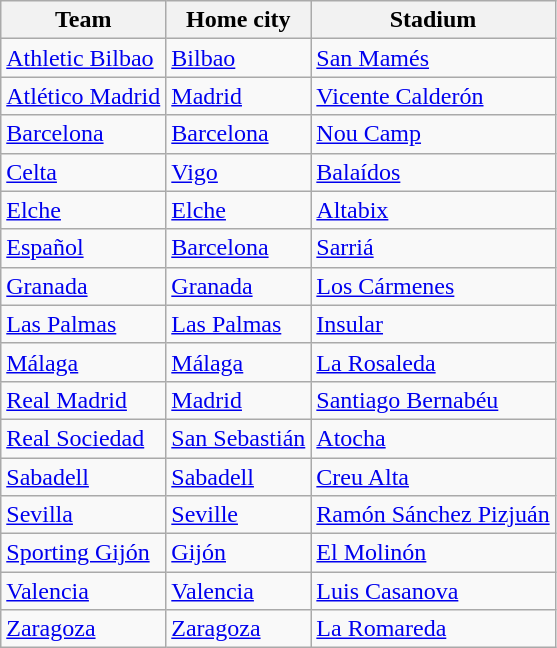<table class="wikitable sortable" style="text-align: left;">
<tr>
<th>Team</th>
<th>Home city</th>
<th>Stadium</th>
</tr>
<tr>
<td><a href='#'>Athletic Bilbao</a></td>
<td><a href='#'>Bilbao</a></td>
<td><a href='#'>San Mamés</a></td>
</tr>
<tr>
<td><a href='#'>Atlético Madrid</a></td>
<td><a href='#'>Madrid</a></td>
<td><a href='#'>Vicente Calderón</a></td>
</tr>
<tr>
<td><a href='#'>Barcelona</a></td>
<td><a href='#'>Barcelona</a></td>
<td><a href='#'>Nou Camp</a></td>
</tr>
<tr>
<td><a href='#'>Celta</a></td>
<td><a href='#'>Vigo</a></td>
<td><a href='#'>Balaídos</a></td>
</tr>
<tr>
<td><a href='#'>Elche</a></td>
<td><a href='#'>Elche</a></td>
<td><a href='#'>Altabix</a></td>
</tr>
<tr>
<td><a href='#'>Español</a></td>
<td><a href='#'>Barcelona</a></td>
<td><a href='#'>Sarriá</a></td>
</tr>
<tr>
<td><a href='#'>Granada</a></td>
<td><a href='#'>Granada</a></td>
<td><a href='#'>Los Cármenes</a></td>
</tr>
<tr>
<td><a href='#'>Las Palmas</a></td>
<td><a href='#'>Las Palmas</a></td>
<td><a href='#'>Insular</a></td>
</tr>
<tr>
<td><a href='#'>Málaga</a></td>
<td><a href='#'>Málaga</a></td>
<td><a href='#'>La Rosaleda</a></td>
</tr>
<tr>
<td><a href='#'>Real Madrid</a></td>
<td><a href='#'>Madrid</a></td>
<td><a href='#'>Santiago Bernabéu</a></td>
</tr>
<tr>
<td><a href='#'>Real Sociedad</a></td>
<td><a href='#'>San Sebastián</a></td>
<td><a href='#'>Atocha</a></td>
</tr>
<tr>
<td><a href='#'>Sabadell</a></td>
<td><a href='#'>Sabadell</a></td>
<td><a href='#'>Creu Alta</a></td>
</tr>
<tr>
<td><a href='#'>Sevilla</a></td>
<td><a href='#'>Seville</a></td>
<td><a href='#'>Ramón Sánchez Pizjuán</a></td>
</tr>
<tr>
<td><a href='#'>Sporting Gijón</a></td>
<td><a href='#'>Gijón</a></td>
<td><a href='#'>El Molinón</a></td>
</tr>
<tr>
<td><a href='#'>Valencia</a></td>
<td><a href='#'>Valencia</a></td>
<td><a href='#'>Luis Casanova</a></td>
</tr>
<tr>
<td><a href='#'>Zaragoza</a></td>
<td><a href='#'>Zaragoza</a></td>
<td><a href='#'>La Romareda</a></td>
</tr>
</table>
